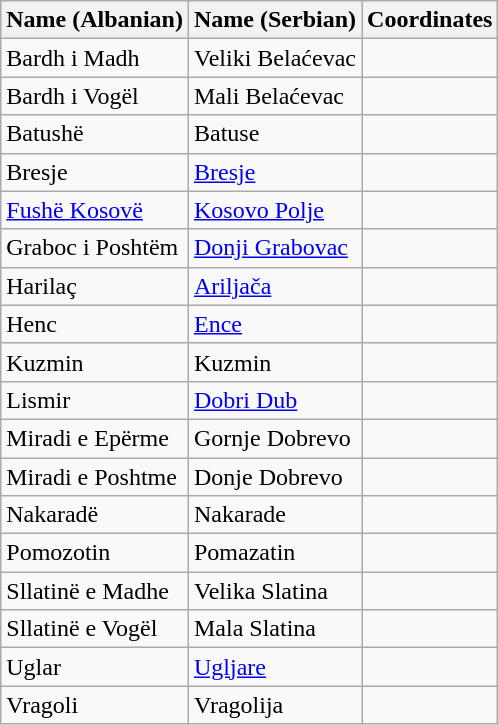<table class="wikitable sortable">
<tr>
<th>Name (Albanian)</th>
<th>Name (Serbian)</th>
<th>Coordinates</th>
</tr>
<tr>
<td>Bardh i Madh</td>
<td>Veliki Belaćevac</td>
<td></td>
</tr>
<tr>
<td>Bardh i Vogël</td>
<td>Mali Belaćevac</td>
<td></td>
</tr>
<tr>
<td>Batushë</td>
<td>Batuse</td>
<td></td>
</tr>
<tr>
<td>Bresje</td>
<td><a href='#'>Bresje</a></td>
<td></td>
</tr>
<tr>
<td><a href='#'>Fushë Kosovë</a></td>
<td><a href='#'>Kosovo Polje</a></td>
<td></td>
</tr>
<tr>
<td>Graboc i Poshtëm</td>
<td><a href='#'>Donji Grabovac</a></td>
<td></td>
</tr>
<tr>
<td>Harilaç</td>
<td><a href='#'>Ariljača</a></td>
<td></td>
</tr>
<tr>
<td>Henc</td>
<td><a href='#'>Ence</a></td>
<td></td>
</tr>
<tr>
<td>Kuzmin</td>
<td>Kuzmin</td>
<td></td>
</tr>
<tr>
<td>Lismir</td>
<td><a href='#'>Dobri Dub</a></td>
<td></td>
</tr>
<tr>
<td>Miradi e Epërme</td>
<td>Gornje Dobrevo</td>
<td></td>
</tr>
<tr>
<td>Miradi e Poshtme</td>
<td>Donje Dobrevo</td>
<td></td>
</tr>
<tr>
<td>Nakaradë</td>
<td>Nakarade</td>
<td></td>
</tr>
<tr>
<td>Pomozotin</td>
<td>Pomazatin</td>
<td></td>
</tr>
<tr>
<td>Sllatinë e Madhe</td>
<td>Velika Slatina</td>
<td></td>
</tr>
<tr>
<td>Sllatinë e Vogël</td>
<td>Mala Slatina</td>
<td></td>
</tr>
<tr>
<td>Uglar</td>
<td><a href='#'>Ugljare</a></td>
<td></td>
</tr>
<tr>
<td>Vragoli</td>
<td>Vragolija</td>
<td></td>
</tr>
</table>
